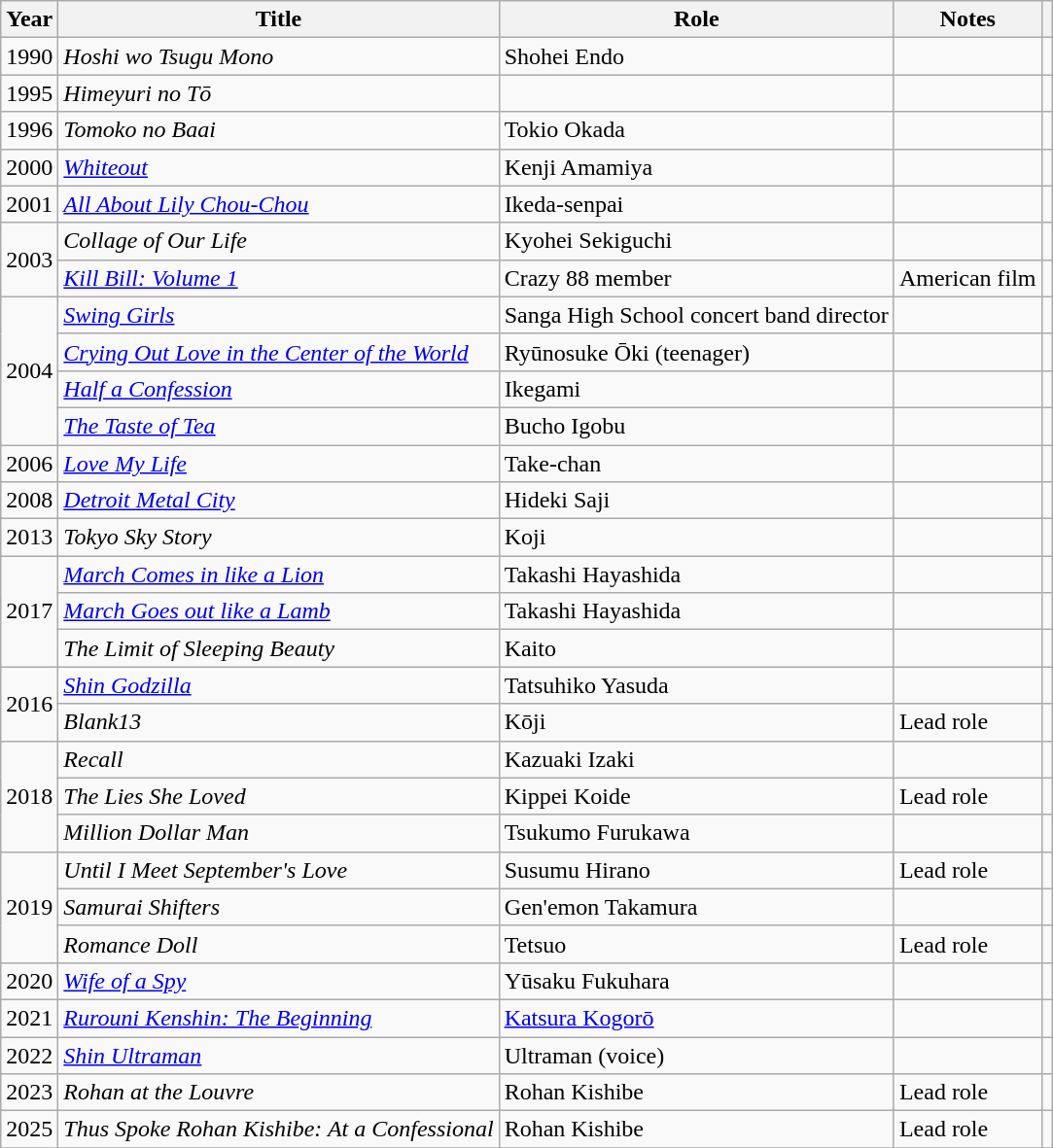<table class="wikitable sortable">
<tr>
<th>Year</th>
<th>Title</th>
<th>Role</th>
<th class="unsortable">Notes</th>
<th class="unsortable"></th>
</tr>
<tr>
<td>1990</td>
<td><em>Hoshi wo Tsugu Mono</em></td>
<td>Shohei Endo</td>
<td></td>
<td></td>
</tr>
<tr>
<td>1995</td>
<td><em>Himeyuri no Tō</em></td>
<td></td>
<td></td>
<td></td>
</tr>
<tr>
<td>1996</td>
<td><em>Tomoko no Baai</em></td>
<td>Tokio Okada</td>
<td></td>
<td></td>
</tr>
<tr>
<td>2000</td>
<td><em><a href='#'>Whiteout</a></em></td>
<td>Kenji Amamiya</td>
<td></td>
<td></td>
</tr>
<tr>
<td>2001</td>
<td><em><a href='#'>All About Lily Chou-Chou</a></em></td>
<td>Ikeda-senpai</td>
<td></td>
<td></td>
</tr>
<tr>
<td rowspan="2">2003</td>
<td><em>Collage of Our Life</em></td>
<td>Kyohei Sekiguchi</td>
<td></td>
<td></td>
</tr>
<tr>
<td><em><a href='#'>Kill Bill: Volume 1</a></em></td>
<td>Crazy 88 member</td>
<td>American film</td>
<td></td>
</tr>
<tr>
<td rowspan="4">2004</td>
<td><em><a href='#'>Swing Girls</a></em></td>
<td>Sanga High School concert band director</td>
<td></td>
<td></td>
</tr>
<tr>
<td><em><a href='#'>Crying Out Love in the Center of the World</a></em></td>
<td>Ryūnosuke Ōki (teenager)</td>
<td></td>
<td></td>
</tr>
<tr>
<td><em><a href='#'>Half a Confession</a></em></td>
<td>Ikegami</td>
<td></td>
<td></td>
</tr>
<tr>
<td><em><a href='#'>The Taste of Tea</a></em></td>
<td>Bucho Igobu</td>
<td></td>
<td></td>
</tr>
<tr>
<td>2006</td>
<td><em><a href='#'>Love My Life</a></em></td>
<td>Take-chan</td>
<td></td>
<td></td>
</tr>
<tr>
<td>2008</td>
<td><em><a href='#'>Detroit Metal City</a></em></td>
<td>Hideki Saji</td>
<td></td>
<td></td>
</tr>
<tr>
<td>2013</td>
<td><em>Tokyo Sky Story</em></td>
<td>Koji</td>
<td></td>
<td></td>
</tr>
<tr>
<td rowspan="3">2017</td>
<td><em><a href='#'>March Comes in like a Lion</a></em></td>
<td>Takashi Hayashida</td>
<td></td>
<td></td>
</tr>
<tr>
<td><em><a href='#'>March Goes out like a Lamb</a></em></td>
<td>Takashi Hayashida</td>
<td></td>
<td></td>
</tr>
<tr>
<td><em>The Limit of Sleeping Beauty</em></td>
<td>Kaito</td>
<td></td>
<td></td>
</tr>
<tr>
<td rowspan="2">2016</td>
<td><em><a href='#'>Shin Godzilla</a></em></td>
<td>Tatsuhiko Yasuda</td>
<td></td>
<td></td>
</tr>
<tr>
<td><em>Blank13</em></td>
<td>Kōji</td>
<td>Lead role</td>
<td></td>
</tr>
<tr>
<td rowspan="3">2018</td>
<td><em>Recall</em></td>
<td>Kazuaki Izaki</td>
<td></td>
<td></td>
</tr>
<tr>
<td><em>The Lies She Loved</em></td>
<td>Kippei Koide</td>
<td>Lead role</td>
<td></td>
</tr>
<tr>
<td><em>Million Dollar Man</em></td>
<td>Tsukumo Furukawa</td>
<td></td>
<td></td>
</tr>
<tr>
<td rowspan="3">2019</td>
<td><em>Until I Meet September's Love</em></td>
<td>Susumu Hirano</td>
<td>Lead role</td>
<td></td>
</tr>
<tr>
<td><em>Samurai Shifters</em></td>
<td>Gen'emon Takamura</td>
<td></td>
<td></td>
</tr>
<tr>
<td><em>Romance Doll</em></td>
<td>Tetsuo</td>
<td>Lead role</td>
<td></td>
</tr>
<tr>
<td>2020</td>
<td><em><a href='#'>Wife of a Spy</a></em></td>
<td>Yūsaku Fukuhara</td>
<td></td>
<td></td>
</tr>
<tr>
<td>2021</td>
<td><em><a href='#'>Rurouni Kenshin: The Beginning</a></em></td>
<td><a href='#'>Katsura Kogorō</a></td>
<td></td>
<td></td>
</tr>
<tr>
<td>2022</td>
<td><em><a href='#'>Shin Ultraman</a></em></td>
<td>Ultraman (voice)</td>
<td></td>
<td></td>
</tr>
<tr>
<td>2023</td>
<td><em>Rohan at the Louvre</em></td>
<td>Rohan Kishibe</td>
<td>Lead role</td>
<td></td>
</tr>
<tr>
<td>2025</td>
<td><em>Thus Spoke Rohan Kishibe: At a Confessional</em></td>
<td>Rohan Kishibe</td>
<td>Lead role</td>
<td></td>
</tr>
<tr>
</tr>
</table>
